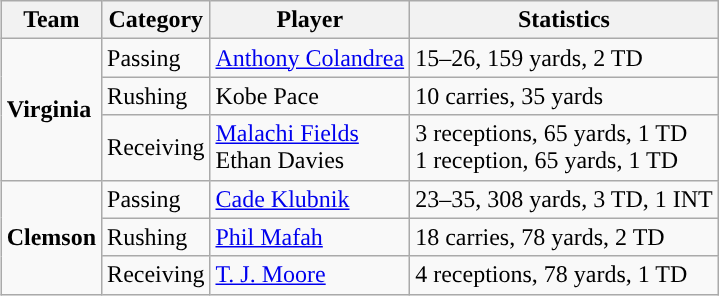<table class="wikitable" style="float: right;">
<tr>
<th>Team</th>
<th>Category</th>
<th>Player</th>
<th>Statistics</th>
</tr>
<tr>
<td rowspan=3><strong>Virginia</strong></td>
<td>Passing</td>
<td><a href='#'>Anthony Colandrea</a></td>
<td>15–26, 159 yards, 2 TD</td>
</tr>
<tr>
<td>Rushing</td>
<td>Kobe Pace</td>
<td>10 carries, 35 yards</td>
</tr>
<tr>
<td>Receiving</td>
<td><a href='#'>Malachi Fields</a><br>Ethan Davies</td>
<td>3 receptions, 65 yards, 1 TD<br>1 reception, 65 yards, 1 TD</td>
</tr>
<tr>
<td rowspan=3><strong>Clemson</strong></td>
<td>Passing</td>
<td><a href='#'>Cade Klubnik</a></td>
<td>23–35, 308 yards, 3 TD, 1 INT</td>
</tr>
<tr>
<td>Rushing</td>
<td><a href='#'>Phil Mafah</a></td>
<td>18 carries, 78 yards, 2 TD</td>
</tr>
<tr>
<td>Receiving</td>
<td><a href='#'>T. J. Moore</a></td>
<td>4 receptions, 78 yards, 1 TD</td>
</tr>
</table>
